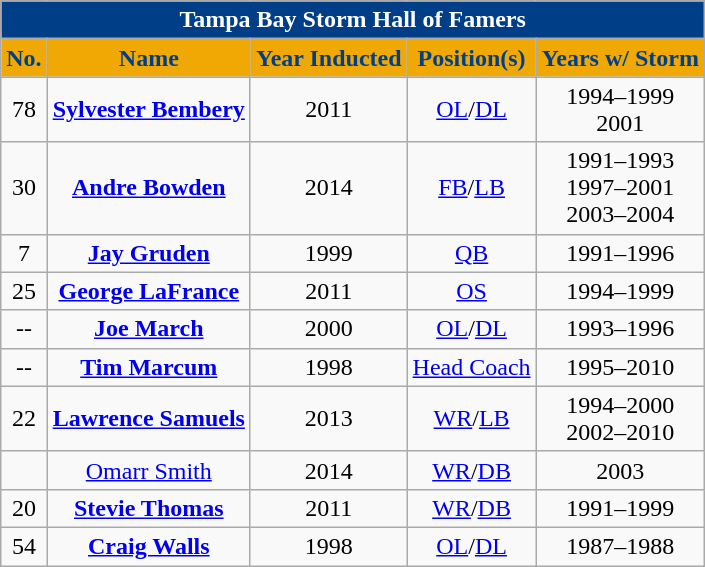<table class="wikitable sortable" style="text-align:center">
<tr>
<th colspan="5" style="background: #003F87; color: #FFFFFF">Tampa Bay Storm Hall of Famers</th>
</tr>
<tr>
<th style="background: #F0A804; color: #003F87">No.</th>
<th style="background: #F0A804; color: #003F87">Name</th>
<th style="background: #F0A804; color: #003F87">Year Inducted</th>
<th style="background: #F0A804; color: #003F87">Position(s)</th>
<th style="background: #F0A804; color: #003F87">Years w/ Storm</th>
</tr>
<tr>
<td style="text-align:center;">78</td>
<td><strong><a href='#'>Sylvester Bembery</a></strong></td>
<td style="text-align:center;">2011</td>
<td style="text-align:center;"><a href='#'>OL</a>/<a href='#'>DL</a></td>
<td style="text-align:center;">1994–1999<br>2001</td>
</tr>
<tr>
<td style="text-align:center;">30</td>
<td><strong><a href='#'>Andre Bowden</a></strong></td>
<td style="text-align:center;">2014</td>
<td style="text-align:center;"><a href='#'>FB</a>/<a href='#'>LB</a></td>
<td style="text-align:center;">1991–1993<br>1997–2001<br>2003–2004</td>
</tr>
<tr>
<td style="text-align:center;">7</td>
<td><strong><a href='#'>Jay Gruden</a></strong></td>
<td style="text-align:center;">1999</td>
<td style="text-align:center;"><a href='#'>QB</a></td>
<td style="text-align:center;">1991–1996</td>
</tr>
<tr>
<td style="text-align:center;">25</td>
<td><strong><a href='#'>George LaFrance</a></strong></td>
<td style="text-align:center;">2011</td>
<td style="text-align:center;"><a href='#'>OS</a></td>
<td style="text-align:center;">1994–1999</td>
</tr>
<tr>
<td style="text-align:center;">--</td>
<td><strong><a href='#'>Joe March</a></strong></td>
<td style="text-align:center;">2000</td>
<td style="text-align:center;"><a href='#'>OL</a>/<a href='#'>DL</a></td>
<td style="text-align:center;">1993–1996</td>
</tr>
<tr>
<td style="text-align:center;">--</td>
<td><strong><a href='#'>Tim Marcum</a></strong></td>
<td style="text-align:center;">1998</td>
<td style="text-align:center;"><a href='#'>Head Coach</a></td>
<td style="text-align:center;">1995–2010</td>
</tr>
<tr>
<td style="text-align:center;">22</td>
<td><strong><a href='#'>Lawrence Samuels</a></strong></td>
<td style="text-align:center;">2013</td>
<td style="text-align:center;"><a href='#'>WR</a>/<a href='#'>LB</a></td>
<td style="text-align:center;">1994–2000<br>2002–2010</td>
</tr>
<tr>
<td style="text-align:center;"></td>
<td><a href='#'>Omarr Smith</a></td>
<td style="text-align:center;">2014</td>
<td style="text-align:center;"><a href='#'>WR</a>/<a href='#'>DB</a></td>
<td style="text-align:center;">2003</td>
</tr>
<tr>
<td style="text-align:center;">20</td>
<td><strong><a href='#'>Stevie Thomas</a></strong></td>
<td style="text-align:center;">2011</td>
<td style="text-align:center;"><a href='#'>WR</a>/<a href='#'>DB</a></td>
<td style="text-align:center;">1991–1999</td>
</tr>
<tr>
<td style="text-align:center;">54</td>
<td><strong><a href='#'>Craig Walls</a></strong></td>
<td style="text-align:center;">1998</td>
<td style="text-align:center;"><a href='#'>OL</a>/<a href='#'>DL</a></td>
<td style="text-align:center;">1987–1988</td>
</tr>
</table>
